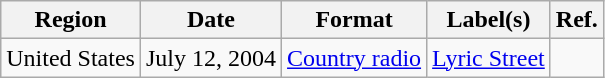<table class="wikitable">
<tr>
<th>Region</th>
<th>Date</th>
<th>Format</th>
<th>Label(s)</th>
<th>Ref.</th>
</tr>
<tr>
<td>United States</td>
<td>July 12, 2004</td>
<td><a href='#'>Country radio</a></td>
<td><a href='#'>Lyric Street</a></td>
<td></td>
</tr>
</table>
